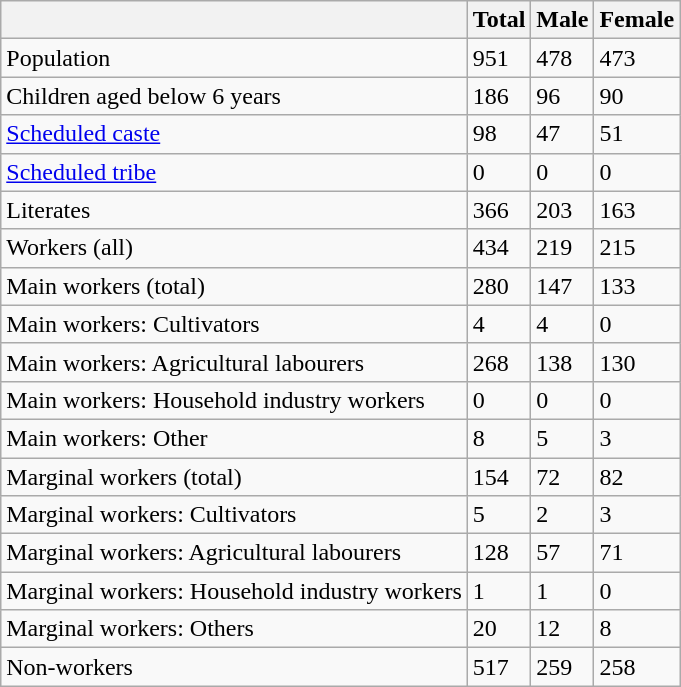<table class="wikitable sortable">
<tr>
<th></th>
<th>Total</th>
<th>Male</th>
<th>Female</th>
</tr>
<tr>
<td>Population</td>
<td>951</td>
<td>478</td>
<td>473</td>
</tr>
<tr>
<td>Children aged below 6 years</td>
<td>186</td>
<td>96</td>
<td>90</td>
</tr>
<tr>
<td><a href='#'>Scheduled caste</a></td>
<td>98</td>
<td>47</td>
<td>51</td>
</tr>
<tr>
<td><a href='#'>Scheduled tribe</a></td>
<td>0</td>
<td>0</td>
<td>0</td>
</tr>
<tr>
<td>Literates</td>
<td>366</td>
<td>203</td>
<td>163</td>
</tr>
<tr>
<td>Workers (all)</td>
<td>434</td>
<td>219</td>
<td>215</td>
</tr>
<tr>
<td>Main workers (total)</td>
<td>280</td>
<td>147</td>
<td>133</td>
</tr>
<tr>
<td>Main workers: Cultivators</td>
<td>4</td>
<td>4</td>
<td>0</td>
</tr>
<tr>
<td>Main workers: Agricultural labourers</td>
<td>268</td>
<td>138</td>
<td>130</td>
</tr>
<tr>
<td>Main workers: Household industry workers</td>
<td>0</td>
<td>0</td>
<td>0</td>
</tr>
<tr>
<td>Main workers: Other</td>
<td>8</td>
<td>5</td>
<td>3</td>
</tr>
<tr>
<td>Marginal workers (total)</td>
<td>154</td>
<td>72</td>
<td>82</td>
</tr>
<tr>
<td>Marginal workers: Cultivators</td>
<td>5</td>
<td>2</td>
<td>3</td>
</tr>
<tr>
<td>Marginal workers: Agricultural labourers</td>
<td>128</td>
<td>57</td>
<td>71</td>
</tr>
<tr>
<td>Marginal workers: Household industry workers</td>
<td>1</td>
<td>1</td>
<td>0</td>
</tr>
<tr>
<td>Marginal workers: Others</td>
<td>20</td>
<td>12</td>
<td>8</td>
</tr>
<tr>
<td>Non-workers</td>
<td>517</td>
<td>259</td>
<td>258</td>
</tr>
</table>
